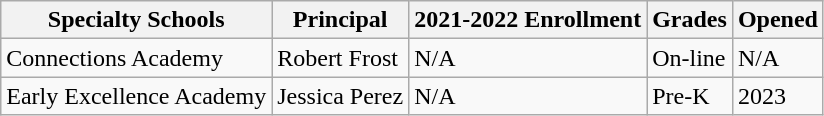<table class="wikitable sortable">
<tr>
<th>Specialty Schools</th>
<th>Principal</th>
<th>2021-2022 Enrollment</th>
<th>Grades</th>
<th>Opened</th>
</tr>
<tr>
<td>Connections Academy</td>
<td>Robert Frost</td>
<td>N/A</td>
<td>On-line</td>
<td>N/A</td>
</tr>
<tr>
<td>Early Excellence Academy</td>
<td>Jessica Perez</td>
<td>N/A</td>
<td>Pre-K</td>
<td>2023</td>
</tr>
</table>
